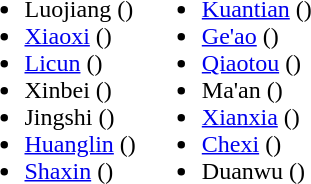<table>
<tr>
<td valign="top"><br><ul><li>Luojiang ()</li><li><a href='#'>Xiaoxi</a> ()</li><li><a href='#'>Licun</a> ()</li><li>Xinbei ()</li><li>Jingshi ()</li><li><a href='#'>Huanglin</a> ()</li><li><a href='#'>Shaxin</a> ()</li></ul></td>
<td valign="top"><br><ul><li><a href='#'>Kuantian</a> ()</li><li><a href='#'>Ge'ao</a> ()</li><li><a href='#'>Qiaotou</a> ()</li><li>Ma'an ()</li><li><a href='#'>Xianxia</a> ()</li><li><a href='#'>Chexi</a> ()</li><li>Duanwu ()</li></ul></td>
</tr>
</table>
